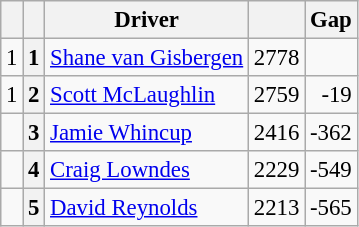<table class="wikitable" style="font-size: 95%;">
<tr>
<th></th>
<th></th>
<th>Driver</th>
<th></th>
<th>Gap</th>
</tr>
<tr>
<td align="left"> 1</td>
<th>1</th>
<td> <a href='#'>Shane van Gisbergen</a></td>
<td align="right">2778</td>
<td align="right"></td>
</tr>
<tr>
<td align="left"> 1</td>
<th>2</th>
<td> <a href='#'>Scott McLaughlin</a></td>
<td align="right">2759</td>
<td align="right">-19</td>
</tr>
<tr>
<td align="left"></td>
<th>3</th>
<td> <a href='#'>Jamie Whincup</a></td>
<td align="right">2416</td>
<td align="right">-362</td>
</tr>
<tr>
<td align="left"></td>
<th>4</th>
<td> <a href='#'>Craig Lowndes</a></td>
<td align="right">2229</td>
<td align="right">-549</td>
</tr>
<tr>
<td align="left"></td>
<th>5</th>
<td> <a href='#'>David Reynolds</a></td>
<td align="right">2213</td>
<td align="right">-565</td>
</tr>
</table>
